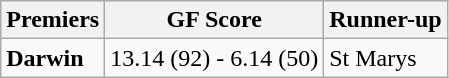<table class="wikitable" style="text-align:left;">
<tr style="background:#efefef;">
<th>Premiers</th>
<th>GF Score</th>
<th>Runner-up</th>
</tr>
<tr>
<td><strong>Darwin</strong></td>
<td>13.14 (92) - 6.14 (50)</td>
<td>St Marys</td>
</tr>
</table>
